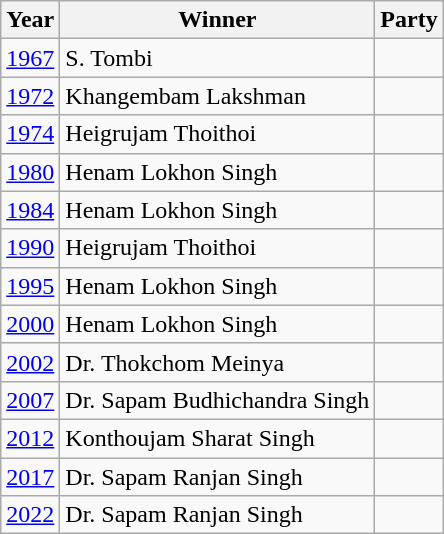<table class="wikitable sortable">
<tr>
<th>Year</th>
<th>Winner</th>
<th colspan="2">Party</th>
</tr>
<tr>
<td><a href='#'>1967</a></td>
<td>S. Tombi</td>
<td></td>
</tr>
<tr>
<td><a href='#'>1972</a></td>
<td>Khangembam Lakshman</td>
<td></td>
</tr>
<tr>
<td><a href='#'>1974</a></td>
<td>Heigrujam Thoithoi</td>
<td></td>
</tr>
<tr>
<td><a href='#'>1980</a></td>
<td>Henam Lokhon Singh</td>
<td></td>
</tr>
<tr>
<td><a href='#'>1984</a></td>
<td>Henam Lokhon Singh</td>
<td></td>
</tr>
<tr>
<td><a href='#'>1990</a></td>
<td>Heigrujam Thoithoi</td>
<td></td>
</tr>
<tr>
<td><a href='#'>1995</a></td>
<td>Henam Lokhon Singh</td>
<td></td>
</tr>
<tr>
<td><a href='#'>2000</a></td>
<td>Henam Lokhon Singh</td>
<td></td>
</tr>
<tr>
<td><a href='#'>2002</a></td>
<td>Dr. Thokchom Meinya</td>
<td></td>
</tr>
<tr>
<td><a href='#'>2007</a></td>
<td>Dr. Sapam Budhichandra Singh</td>
<td></td>
</tr>
<tr>
<td><a href='#'>2012</a></td>
<td>Konthoujam Sharat Singh</td>
<td></td>
</tr>
<tr>
<td><a href='#'>2017</a></td>
<td>Dr. Sapam Ranjan Singh</td>
<td></td>
</tr>
<tr>
<td><a href='#'>2022</a></td>
<td>Dr. Sapam Ranjan Singh</td>
<td></td>
</tr>
</table>
